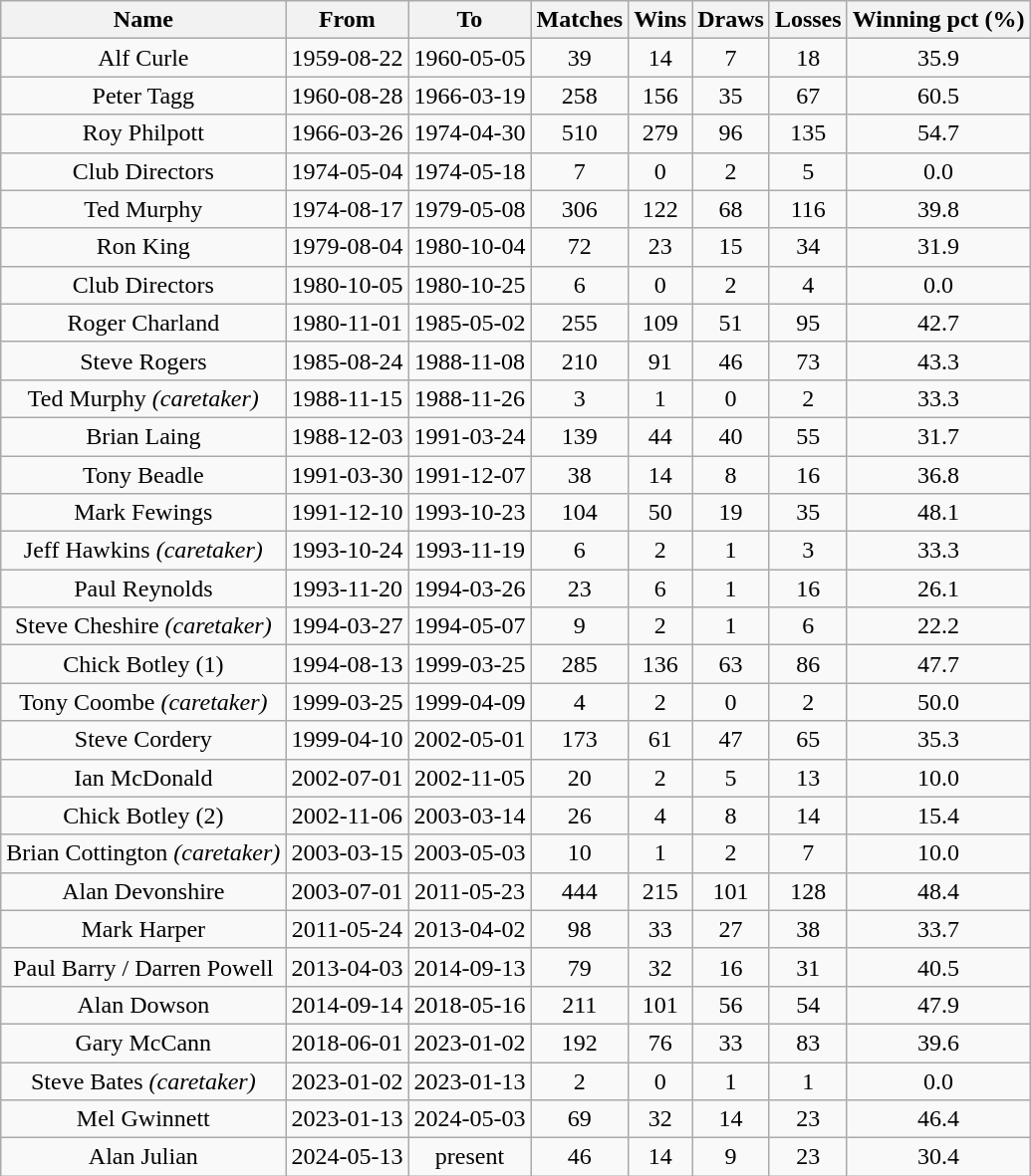<table class="wikitable" style="text-align: center;">
<tr>
<th>Name</th>
<th>From</th>
<th>To</th>
<th>Matches</th>
<th>Wins</th>
<th>Draws</th>
<th>Losses</th>
<th>Winning pct (%)</th>
</tr>
<tr>
<td>Alf Curle</td>
<td>1959-08-22</td>
<td>1960-05-05</td>
<td>39</td>
<td>14</td>
<td>7</td>
<td>18</td>
<td>35.9</td>
</tr>
<tr>
<td>Peter Tagg</td>
<td>1960-08-28</td>
<td>1966-03-19</td>
<td>258</td>
<td>156</td>
<td>35</td>
<td>67</td>
<td>60.5</td>
</tr>
<tr>
<td>Roy Philpott</td>
<td>1966-03-26</td>
<td>1974-04-30</td>
<td>510</td>
<td>279</td>
<td>96</td>
<td>135</td>
<td>54.7</td>
</tr>
<tr>
<td>Club Directors</td>
<td>1974-05-04</td>
<td>1974-05-18</td>
<td>7</td>
<td>0</td>
<td>2</td>
<td>5</td>
<td>0.0</td>
</tr>
<tr>
<td>Ted Murphy</td>
<td>1974-08-17</td>
<td>1979-05-08</td>
<td>306</td>
<td>122</td>
<td>68</td>
<td>116</td>
<td>39.8</td>
</tr>
<tr>
<td>Ron King</td>
<td>1979-08-04</td>
<td>1980-10-04</td>
<td>72</td>
<td>23</td>
<td>15</td>
<td>34</td>
<td>31.9</td>
</tr>
<tr>
<td>Club Directors</td>
<td>1980-10-05</td>
<td>1980-10-25</td>
<td>6</td>
<td>0</td>
<td>2</td>
<td>4</td>
<td>0.0</td>
</tr>
<tr>
<td>Roger Charland</td>
<td>1980-11-01</td>
<td>1985-05-02</td>
<td>255</td>
<td>109</td>
<td>51</td>
<td>95</td>
<td>42.7</td>
</tr>
<tr>
<td>Steve Rogers</td>
<td>1985-08-24</td>
<td>1988-11-08</td>
<td>210</td>
<td>91</td>
<td>46</td>
<td>73</td>
<td>43.3</td>
</tr>
<tr>
<td>Ted Murphy <em>(caretaker)</em></td>
<td>1988-11-15</td>
<td>1988-11-26</td>
<td>3</td>
<td>1</td>
<td>0</td>
<td>2</td>
<td>33.3</td>
</tr>
<tr>
<td>Brian Laing</td>
<td>1988-12-03</td>
<td>1991-03-24</td>
<td>139</td>
<td>44</td>
<td>40</td>
<td>55</td>
<td>31.7</td>
</tr>
<tr>
<td>Tony Beadle</td>
<td>1991-03-30</td>
<td>1991-12-07</td>
<td>38</td>
<td>14</td>
<td>8</td>
<td>16</td>
<td>36.8</td>
</tr>
<tr>
<td>Mark Fewings</td>
<td>1991-12-10</td>
<td>1993-10-23</td>
<td>104</td>
<td>50</td>
<td>19</td>
<td>35</td>
<td>48.1</td>
</tr>
<tr>
<td>Jeff Hawkins <em>(caretaker)</em></td>
<td>1993-10-24</td>
<td>1993-11-19</td>
<td>6</td>
<td>2</td>
<td>1</td>
<td>3</td>
<td>33.3</td>
</tr>
<tr>
<td>Paul Reynolds</td>
<td>1993-11-20</td>
<td>1994-03-26</td>
<td>23</td>
<td>6</td>
<td>1</td>
<td>16</td>
<td>26.1</td>
</tr>
<tr>
<td>Steve Cheshire <em>(caretaker)</em></td>
<td>1994-03-27</td>
<td>1994-05-07</td>
<td>9</td>
<td>2</td>
<td>1</td>
<td>6</td>
<td>22.2</td>
</tr>
<tr>
<td>Chick Botley (1)</td>
<td>1994-08-13</td>
<td>1999-03-25</td>
<td>285</td>
<td>136</td>
<td>63</td>
<td>86</td>
<td>47.7</td>
</tr>
<tr>
<td>Tony Coombe <em>(caretaker)</em></td>
<td>1999-03-25</td>
<td>1999-04-09</td>
<td>4</td>
<td>2</td>
<td>0</td>
<td>2</td>
<td>50.0</td>
</tr>
<tr>
<td>Steve Cordery</td>
<td>1999-04-10</td>
<td>2002-05-01</td>
<td>173</td>
<td>61</td>
<td>47</td>
<td>65</td>
<td>35.3</td>
</tr>
<tr>
<td>Ian McDonald</td>
<td>2002-07-01</td>
<td>2002-11-05</td>
<td>20</td>
<td>2</td>
<td>5</td>
<td>13</td>
<td>10.0</td>
</tr>
<tr>
<td>Chick Botley (2)</td>
<td>2002-11-06</td>
<td>2003-03-14</td>
<td>26</td>
<td>4</td>
<td>8</td>
<td>14</td>
<td>15.4</td>
</tr>
<tr>
<td>Brian Cottington <em>(caretaker)</em></td>
<td>2003-03-15</td>
<td>2003-05-03</td>
<td>10</td>
<td>1</td>
<td>2</td>
<td>7</td>
<td>10.0</td>
</tr>
<tr>
<td>Alan Devonshire</td>
<td>2003-07-01</td>
<td>2011-05-23</td>
<td>444</td>
<td>215</td>
<td>101</td>
<td>128</td>
<td>48.4</td>
</tr>
<tr>
<td>Mark Harper</td>
<td>2011-05-24</td>
<td>2013-04-02</td>
<td>98</td>
<td>33</td>
<td>27</td>
<td>38</td>
<td>33.7</td>
</tr>
<tr>
<td>Paul Barry / Darren Powell</td>
<td>2013-04-03</td>
<td>2014-09-13</td>
<td>79</td>
<td>32</td>
<td>16</td>
<td>31</td>
<td>40.5</td>
</tr>
<tr>
<td>Alan Dowson</td>
<td>2014-09-14</td>
<td>2018-05-16</td>
<td>211</td>
<td>101</td>
<td>56</td>
<td>54</td>
<td>47.9</td>
</tr>
<tr>
<td>Gary McCann</td>
<td>2018-06-01</td>
<td>2023-01-02</td>
<td>192</td>
<td>76</td>
<td>33</td>
<td>83</td>
<td>39.6</td>
</tr>
<tr>
<td>Steve Bates <em>(caretaker)</em></td>
<td>2023-01-02</td>
<td>2023-01-13</td>
<td>2</td>
<td>0</td>
<td>1</td>
<td>1</td>
<td>0.0</td>
</tr>
<tr>
<td>Mel Gwinnett</td>
<td>2023-01-13</td>
<td>2024-05-03</td>
<td>69</td>
<td>32</td>
<td>14</td>
<td>23</td>
<td>46.4</td>
</tr>
<tr>
<td>Alan Julian</td>
<td>2024-05-13</td>
<td>present</td>
<td>46</td>
<td>14</td>
<td>9</td>
<td>23</td>
<td>30.4</td>
</tr>
</table>
